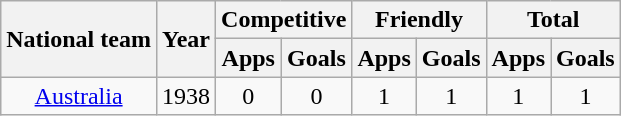<table class="wikitable" style="text-align:center">
<tr>
<th rowspan="2">National team</th>
<th rowspan="2">Year</th>
<th colspan="2">Competitive</th>
<th colspan="2">Friendly</th>
<th colspan="2">Total</th>
</tr>
<tr>
<th>Apps</th>
<th>Goals</th>
<th>Apps</th>
<th>Goals</th>
<th>Apps</th>
<th>Goals</th>
</tr>
<tr>
<td><a href='#'>Australia</a></td>
<td>1938</td>
<td>0</td>
<td>0</td>
<td>1</td>
<td>1</td>
<td>1</td>
<td>1</td>
</tr>
</table>
